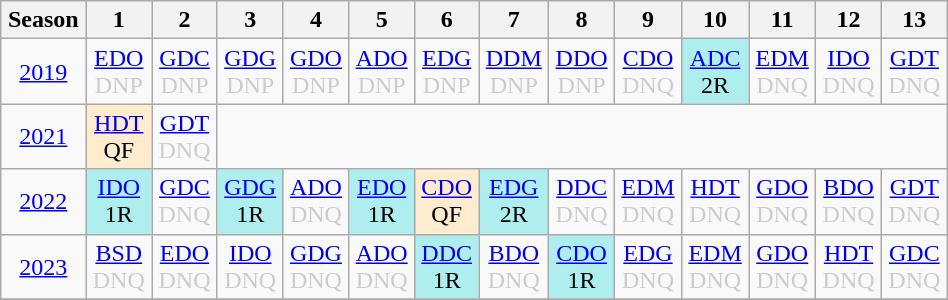<table class="wikitable" style="width:50%; margin:0">
<tr>
<th>Season</th>
<th>1</th>
<th>2</th>
<th>3</th>
<th>4</th>
<th>5</th>
<th>6</th>
<th>7</th>
<th>8</th>
<th>9</th>
<th>10</th>
<th>11</th>
<th>12</th>
<th>13</th>
</tr>
<tr>
<td style="text-align:center;"background:#efefef;"><a href='#'>2019</a></td>
<td style="text-align:center; color:#ccc;"><a href='#'>EDO</a><br>DNP</td>
<td style="text-align:center; color:#ccc;"><a href='#'>GDC</a><br>DNP</td>
<td style="text-align:center; color:#ccc;"><a href='#'>GDG</a><br>DNP</td>
<td style="text-align:center; color:#ccc;"><a href='#'>GDO</a><br>DNP</td>
<td style="text-align:center; color:#ccc;"><a href='#'>ADO</a><br>DNP</td>
<td style="text-align:center; color:#ccc;"><a href='#'>EDG</a><br>DNP</td>
<td style="text-align:center; color:#ccc;"><a href='#'>DDM</a><br>DNP</td>
<td style="text-align:center; color:#ccc;"><a href='#'>DDO</a><br>DNP</td>
<td style="text-align:center; color:#ccc;"><a href='#'>CDO</a><br>DNQ</td>
<td style="text-align:center; background:#afeeee;"><a href='#'>ADC</a><br>2R</td>
<td style="text-align:center; color:#ccc;"><a href='#'>EDM</a><br>DNQ</td>
<td style="text-align:center; color:#ccc;"><a href='#'>IDO</a><br>DNQ</td>
<td style="text-align:center; color:#ccc;"><a href='#'>GDT</a><br>DNQ</td>
</tr>
<tr>
<td style="text-align:center;"background:#efefef;"><a href='#'>2021</a></td>
<td style="text-align:center; background:#ffebcd;"><a href='#'>HDT</a><br>QF</td>
<td style="text-align:center; color:#ccc;"><a href='#'>GDT</a><br>DNQ</td>
</tr>
<tr>
<td style="text-align:center;"background:#efefef;"><a href='#'>2022</a></td>
<td style="text-align:center; background:#afeeee;"><a href='#'>IDO</a><br>1R</td>
<td style="text-align:center; color:#ccc;"><a href='#'>GDC</a><br>DNQ</td>
<td style="text-align:center; background:#afeeee;"><a href='#'>GDG</a><br>1R</td>
<td style="text-align:center; color:#ccc;"><a href='#'>ADO</a><br>DNQ</td>
<td style="text-align:center; background:#afeeee;"><a href='#'>EDO</a><br>1R</td>
<td style="text-align:center; background:#ffebcd;"><a href='#'>CDO</a><br>QF</td>
<td style="text-align:center; background:#afeeee;"><a href='#'>EDG</a><br>2R</td>
<td style="text-align:center; color:#ccc;"><a href='#'>DDC</a><br>DNQ</td>
<td style="text-align:center; color:#ccc;"><a href='#'>EDM</a><br>DNQ</td>
<td style="text-align:center; color:#ccc;"><a href='#'>HDT</a><br>DNQ</td>
<td style="text-align:center; color:#ccc;"><a href='#'>GDO</a><br>DNQ</td>
<td style="text-align:center; color:#ccc;"><a href='#'>BDO</a><br>DNQ</td>
<td style="text-align:center; color:#ccc;"><a href='#'>GDT</a><br>DNQ</td>
</tr>
<tr>
<td style="text-align:center;"background:#efefef;"><a href='#'>2023</a></td>
<td style="text-align:center; color:#ccc;"><a href='#'>BSD</a><br>DNQ</td>
<td style="text-align:center; color:#ccc;"><a href='#'>EDO</a><br>DNQ</td>
<td style="text-align:center; color:#ccc;"><a href='#'>IDO</a><br>DNQ</td>
<td style="text-align:center; color:#ccc;"><a href='#'>GDG</a><br>DNQ</td>
<td style="text-align:center; color:#ccc;"><a href='#'>ADO</a><br>DNQ</td>
<td style="text-align:center; background:#afeeee;"><a href='#'>DDC</a><br>1R</td>
<td style="text-align:center; color:#ccc;"><a href='#'>BDO</a><br>DNQ</td>
<td style="text-align:center; background:#afeeee;"><a href='#'>CDO</a><br>1R</td>
<td style="text-align:center; color:#ccc;"><a href='#'>EDG</a><br>DNQ</td>
<td style="text-align:center; color:#ccc;"><a href='#'>EDM</a><br>DNQ</td>
<td style="text-align:center; color:#ccc;"><a href='#'>GDO</a><br>DNQ</td>
<td style="text-align:center; color:#ccc;"><a href='#'>HDT</a><br>DNQ</td>
<td style="text-align:center; color:#ccc;"><a href='#'>GDC</a><br>DNQ</td>
</tr>
<tr>
</tr>
</table>
